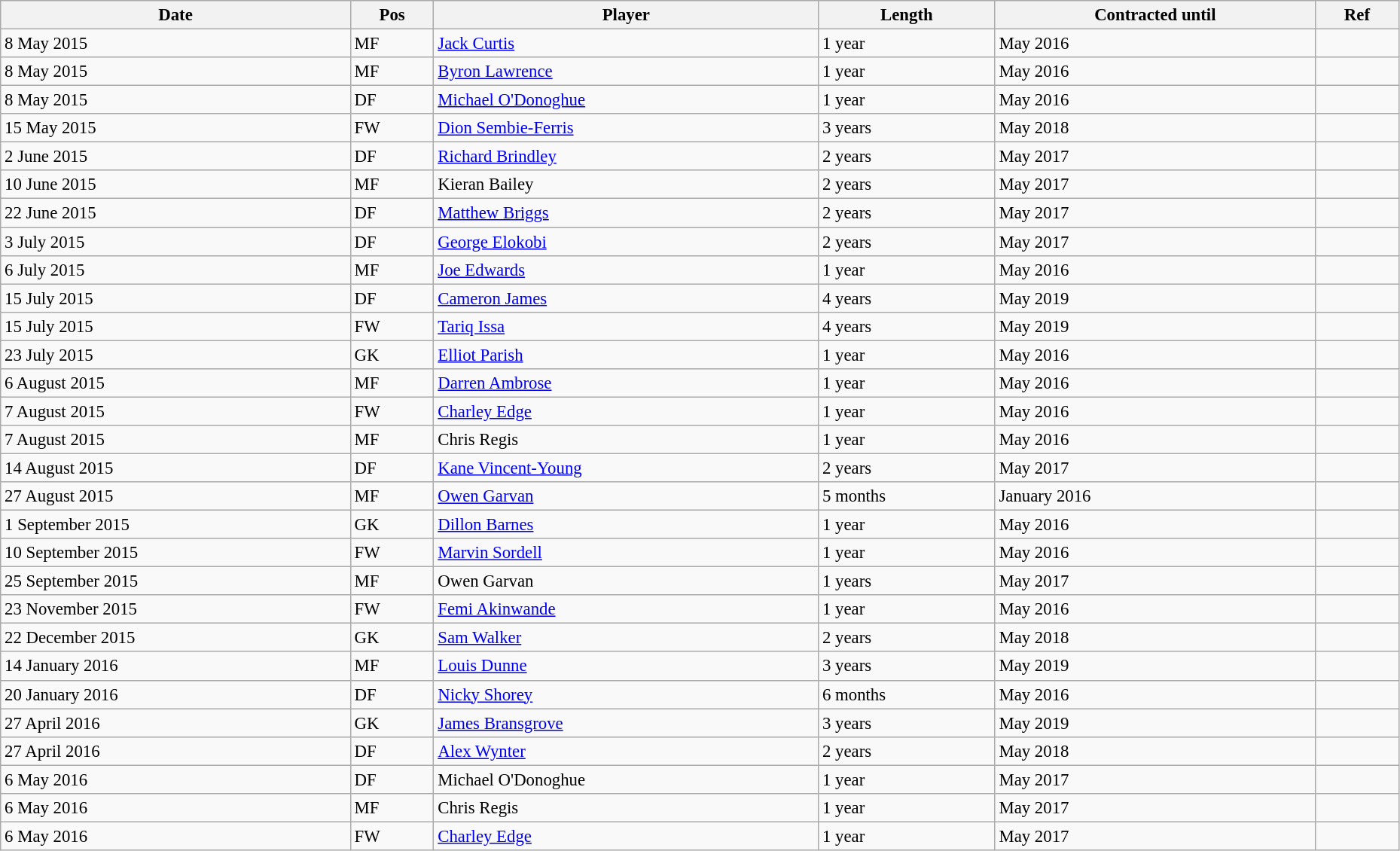<table width=98% class="wikitable" style="text-align:center; font-size:95%; text-align:left">
<tr>
<th>Date</th>
<th>Pos</th>
<th>Player</th>
<th>Length</th>
<th>Contracted until</th>
<th>Ref</th>
</tr>
<tr>
<td>8 May 2015</td>
<td>MF</td>
<td> <a href='#'>Jack Curtis</a></td>
<td>1 year</td>
<td>May 2016</td>
<td></td>
</tr>
<tr>
<td>8 May 2015</td>
<td>MF</td>
<td> <a href='#'>Byron Lawrence</a></td>
<td>1 year</td>
<td>May 2016</td>
<td></td>
</tr>
<tr>
<td>8 May 2015</td>
<td>DF</td>
<td> <a href='#'>Michael O'Donoghue</a></td>
<td>1 year</td>
<td>May 2016</td>
<td></td>
</tr>
<tr>
<td>15 May 2015</td>
<td>FW</td>
<td> <a href='#'>Dion Sembie-Ferris</a></td>
<td>3 years</td>
<td>May 2018</td>
<td></td>
</tr>
<tr>
<td>2 June 2015</td>
<td>DF</td>
<td> <a href='#'>Richard Brindley</a></td>
<td>2 years</td>
<td>May 2017</td>
<td></td>
</tr>
<tr>
<td>10 June 2015</td>
<td>MF</td>
<td> Kieran Bailey</td>
<td>2 years</td>
<td>May 2017</td>
<td></td>
</tr>
<tr>
<td>22 June 2015</td>
<td>DF</td>
<td> <a href='#'>Matthew Briggs</a></td>
<td>2 years</td>
<td>May 2017</td>
<td></td>
</tr>
<tr>
<td>3 July 2015</td>
<td>DF</td>
<td> <a href='#'>George Elokobi</a></td>
<td>2 years</td>
<td>May 2017</td>
<td></td>
</tr>
<tr>
<td>6 July 2015</td>
<td>MF</td>
<td> <a href='#'>Joe Edwards</a></td>
<td>1 year</td>
<td>May 2016</td>
<td></td>
</tr>
<tr>
<td>15 July 2015</td>
<td>DF</td>
<td> <a href='#'>Cameron James</a></td>
<td>4 years</td>
<td>May 2019</td>
<td></td>
</tr>
<tr>
<td>15 July 2015</td>
<td>FW</td>
<td> <a href='#'>Tariq Issa</a></td>
<td>4 years</td>
<td>May 2019</td>
<td></td>
</tr>
<tr>
<td>23 July 2015</td>
<td>GK</td>
<td> <a href='#'>Elliot Parish</a></td>
<td>1 year</td>
<td>May 2016</td>
<td></td>
</tr>
<tr>
<td>6 August 2015</td>
<td>MF</td>
<td> <a href='#'>Darren Ambrose</a></td>
<td>1 year</td>
<td>May 2016</td>
<td></td>
</tr>
<tr>
<td>7 August 2015</td>
<td>FW</td>
<td> <a href='#'>Charley Edge</a></td>
<td>1 year</td>
<td>May 2016</td>
<td></td>
</tr>
<tr>
<td>7 August 2015</td>
<td>MF</td>
<td> Chris Regis</td>
<td>1 year</td>
<td>May 2016</td>
<td></td>
</tr>
<tr>
<td>14 August 2015</td>
<td>DF</td>
<td> <a href='#'>Kane Vincent-Young</a></td>
<td>2 years</td>
<td>May 2017</td>
<td></td>
</tr>
<tr>
<td>27 August 2015</td>
<td>MF</td>
<td> <a href='#'>Owen Garvan</a></td>
<td>5 months</td>
<td>January 2016</td>
<td></td>
</tr>
<tr>
<td>1 September 2015</td>
<td>GK</td>
<td> <a href='#'>Dillon Barnes</a></td>
<td>1 year</td>
<td>May 2016</td>
<td></td>
</tr>
<tr>
<td>10 September 2015</td>
<td>FW</td>
<td> <a href='#'>Marvin Sordell</a></td>
<td>1 year</td>
<td>May 2016</td>
<td></td>
</tr>
<tr>
<td>25 September 2015</td>
<td>MF</td>
<td> Owen Garvan</td>
<td>1  years</td>
<td>May 2017</td>
<td></td>
</tr>
<tr>
<td>23 November 2015</td>
<td>FW</td>
<td> <a href='#'>Femi Akinwande</a></td>
<td>1 year</td>
<td>May 2016</td>
<td></td>
</tr>
<tr>
<td>22 December 2015</td>
<td>GK</td>
<td> <a href='#'>Sam Walker</a></td>
<td>2  years</td>
<td>May 2018</td>
<td></td>
</tr>
<tr>
<td>14 January 2016</td>
<td>MF</td>
<td> <a href='#'>Louis Dunne</a></td>
<td>3 years</td>
<td>May 2019</td>
<td></td>
</tr>
<tr>
<td>20 January 2016</td>
<td>DF</td>
<td> <a href='#'>Nicky Shorey</a></td>
<td>6 months</td>
<td>May 2016</td>
<td></td>
</tr>
<tr>
<td>27 April 2016</td>
<td>GK</td>
<td> <a href='#'>James Bransgrove</a></td>
<td>3 years</td>
<td>May 2019</td>
<td></td>
</tr>
<tr>
<td>27 April 2016</td>
<td>DF</td>
<td> <a href='#'>Alex Wynter</a></td>
<td>2 years</td>
<td>May 2018</td>
<td></td>
</tr>
<tr>
<td>6 May 2016</td>
<td>DF</td>
<td> Michael O'Donoghue</td>
<td>1 year</td>
<td>May 2017</td>
<td></td>
</tr>
<tr>
<td>6 May 2016</td>
<td>MF</td>
<td> Chris Regis</td>
<td>1 year</td>
<td>May 2017</td>
<td></td>
</tr>
<tr>
<td>6 May 2016</td>
<td>FW</td>
<td> <a href='#'>Charley Edge</a></td>
<td>1 year</td>
<td>May 2017</td>
<td></td>
</tr>
</table>
